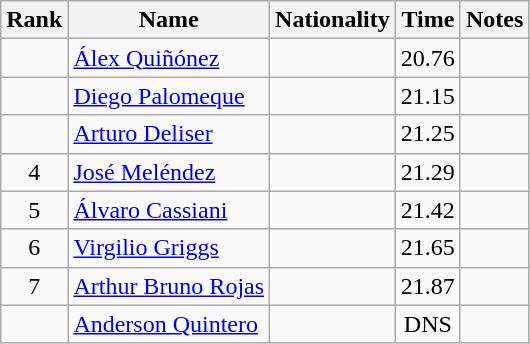<table class="wikitable sortable" style="text-align:center">
<tr>
<th>Rank</th>
<th>Name</th>
<th>Nationality</th>
<th>Time</th>
<th>Notes</th>
</tr>
<tr>
<td align=center></td>
<td align=left><a href='#'>Álex Quiñónez</a></td>
<td align=left></td>
<td>20.76</td>
<td></td>
</tr>
<tr>
<td align=center></td>
<td align=left><a href='#'>Diego Palomeque</a></td>
<td align=left></td>
<td>21.15</td>
<td></td>
</tr>
<tr>
<td align=center></td>
<td align=left><a href='#'>Arturo Deliser</a></td>
<td align=left></td>
<td>21.25</td>
<td></td>
</tr>
<tr>
<td align=center>4</td>
<td align=left><a href='#'>José Meléndez</a></td>
<td align=left></td>
<td>21.29</td>
<td></td>
</tr>
<tr>
<td align=center>5</td>
<td align=left><a href='#'>Álvaro Cassiani</a></td>
<td align=left></td>
<td>21.42</td>
<td></td>
</tr>
<tr>
<td align=center>6</td>
<td align=left><a href='#'>Virgilio Griggs</a></td>
<td align=left></td>
<td>21.65</td>
<td></td>
</tr>
<tr>
<td align=center>7</td>
<td align=left><a href='#'>Arthur Bruno Rojas</a></td>
<td align=left></td>
<td>21.87</td>
<td></td>
</tr>
<tr>
<td align=center></td>
<td align=left><a href='#'>Anderson Quintero</a></td>
<td align=left></td>
<td>DNS</td>
<td></td>
</tr>
</table>
